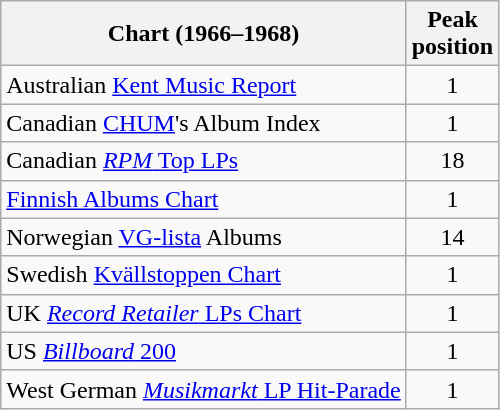<table class="wikitable sortable" style="text-align:center;">
<tr>
<th scope="col">Chart (1966–1968)</th>
<th scope="col">Peak<br>position</th>
</tr>
<tr>
<td align="left">Australian <a href='#'>Kent Music Report</a></td>
<td>1</td>
</tr>
<tr>
<td align="left">Canadian <a href='#'>CHUM</a>'s Album Index</td>
<td align="center">1</td>
</tr>
<tr>
<td align="left">Canadian <a href='#'><em>RPM</em> Top LPs</a></td>
<td align="center">18</td>
</tr>
<tr>
<td align="left"><a href='#'>Finnish Albums Chart</a></td>
<td align="center">1</td>
</tr>
<tr>
<td align="left">Norwegian <a href='#'>VG-lista</a> Albums</td>
<td>14</td>
</tr>
<tr>
<td align="left">Swedish <a href='#'>Kvällstoppen Chart</a></td>
<td>1</td>
</tr>
<tr>
<td align="left">UK <a href='#'><em>Record Retailer</em> LPs Chart</a></td>
<td>1</td>
</tr>
<tr>
<td align="left">US <a href='#'><em>Billboard</em> 200</a></td>
<td>1</td>
</tr>
<tr>
<td align="left">West German <a href='#'><em>Musikmarkt</em> LP Hit-Parade</a></td>
<td>1</td>
</tr>
</table>
